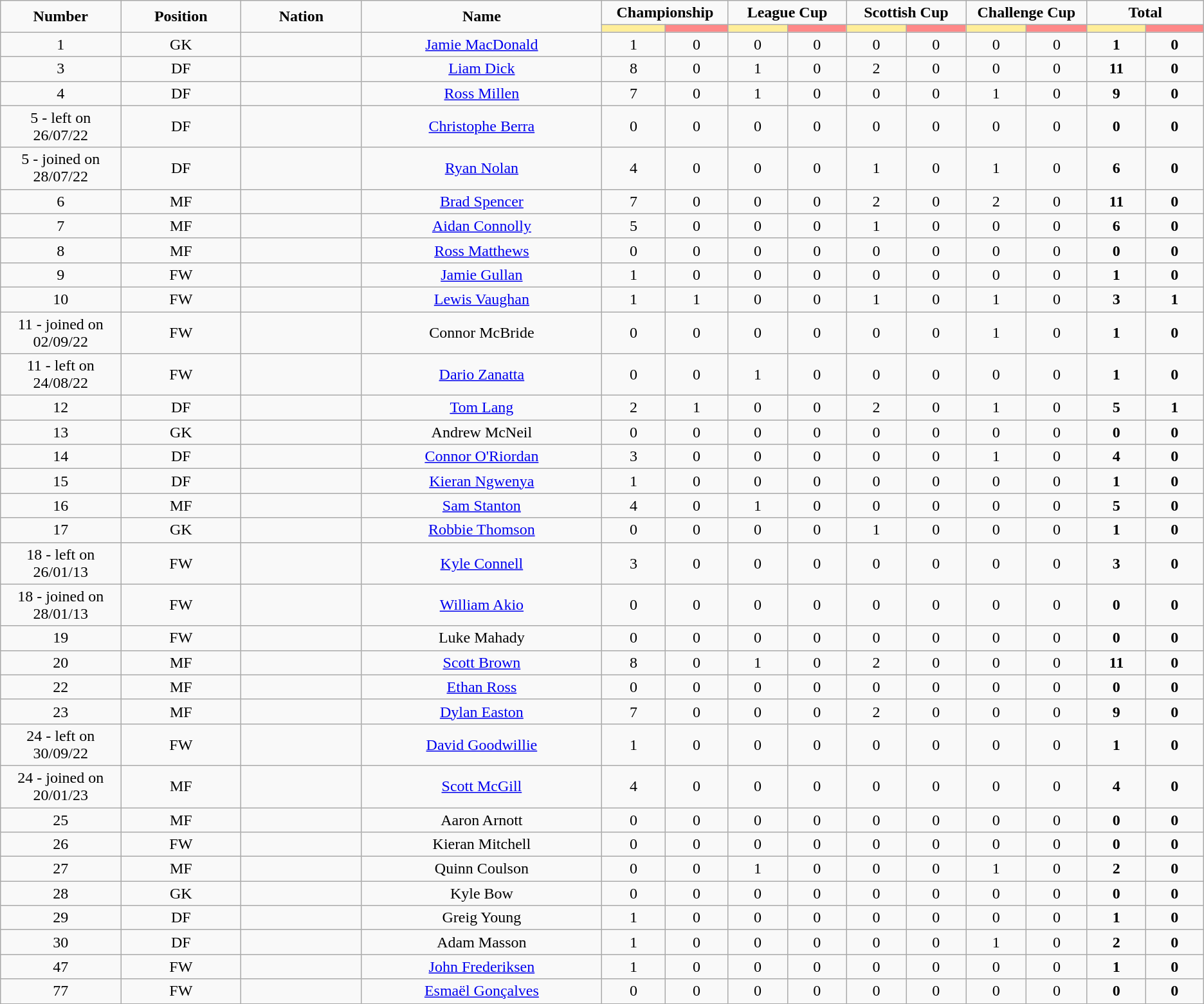<table class="wikitable" style="font-size: 100%; text-align: center;">
<tr>
<td rowspan="2" width="10%" align="center"><strong>Number</strong></td>
<td rowspan="2" width="10%" align="center"><strong>Position</strong></td>
<td rowspan="2" width="10%" align="center"><strong>Nation</strong></td>
<td rowspan="2" width="20%" align="center"><strong>Name</strong></td>
<td colspan="2" align="center"><strong>Championship</strong></td>
<td colspan="2" align="center"><strong>League Cup</strong></td>
<td colspan="2" align="center"><strong>Scottish Cup</strong></td>
<td colspan="2" align="center"><strong>Challenge Cup</strong></td>
<td colspan="2" align="center"><strong>Total </strong></td>
</tr>
<tr>
<th width=60 style="background: #FFEE99"></th>
<th width=60 style="background: #FF8888"></th>
<th width=60 style="background: #FFEE99"></th>
<th width=60 style="background: #FF8888"></th>
<th width=60 style="background: #FFEE99"></th>
<th width=60 style="background: #FF8888"></th>
<th width=60 style="background: #FFEE99"></th>
<th width=60 style="background: #FF8888"></th>
<th width=60 style="background: #FFEE99"></th>
<th width=60 style="background: #FF8888"></th>
</tr>
<tr>
<td>1</td>
<td>GK</td>
<td></td>
<td><a href='#'>Jamie MacDonald</a></td>
<td>1</td>
<td>0</td>
<td>0</td>
<td>0</td>
<td>0</td>
<td>0</td>
<td>0</td>
<td>0</td>
<td><strong>1</strong></td>
<td><strong>0</strong></td>
</tr>
<tr>
<td>3</td>
<td>DF</td>
<td></td>
<td><a href='#'>Liam Dick</a></td>
<td>8</td>
<td>0</td>
<td>1</td>
<td>0</td>
<td>2</td>
<td>0</td>
<td>0</td>
<td>0</td>
<td><strong>11</strong></td>
<td><strong>0</strong></td>
</tr>
<tr>
<td>4</td>
<td>DF</td>
<td></td>
<td><a href='#'>Ross Millen</a></td>
<td>7</td>
<td>0</td>
<td>1</td>
<td>0</td>
<td>0</td>
<td>0</td>
<td>1</td>
<td>0</td>
<td><strong>9</strong></td>
<td><strong>0</strong></td>
</tr>
<tr>
<td>5 - left on 26/07/22</td>
<td>DF</td>
<td></td>
<td><a href='#'>Christophe Berra</a></td>
<td>0</td>
<td>0</td>
<td>0</td>
<td>0</td>
<td>0</td>
<td>0</td>
<td>0</td>
<td>0</td>
<td><strong>0</strong></td>
<td><strong>0</strong></td>
</tr>
<tr>
<td>5 - joined on 28/07/22</td>
<td>DF</td>
<td></td>
<td><a href='#'>Ryan Nolan</a></td>
<td>4</td>
<td>0</td>
<td>0</td>
<td>0</td>
<td>1</td>
<td>0</td>
<td>1</td>
<td>0</td>
<td><strong>6</strong></td>
<td><strong>0</strong></td>
</tr>
<tr>
<td>6</td>
<td>MF</td>
<td></td>
<td><a href='#'>Brad Spencer</a></td>
<td>7</td>
<td>0</td>
<td>0</td>
<td>0</td>
<td>2</td>
<td>0</td>
<td>2</td>
<td>0</td>
<td><strong>11</strong></td>
<td><strong>0</strong></td>
</tr>
<tr>
<td>7</td>
<td>MF</td>
<td></td>
<td><a href='#'>Aidan Connolly</a></td>
<td>5</td>
<td>0</td>
<td>0</td>
<td>0</td>
<td>1</td>
<td>0</td>
<td>0</td>
<td>0</td>
<td><strong>6</strong></td>
<td><strong>0</strong></td>
</tr>
<tr>
<td>8</td>
<td>MF</td>
<td></td>
<td><a href='#'>Ross Matthews</a></td>
<td>0</td>
<td>0</td>
<td>0</td>
<td>0</td>
<td>0</td>
<td>0</td>
<td>0</td>
<td>0</td>
<td><strong>0</strong></td>
<td><strong>0</strong></td>
</tr>
<tr>
<td>9</td>
<td>FW</td>
<td></td>
<td><a href='#'>Jamie Gullan</a></td>
<td>1</td>
<td>0</td>
<td>0</td>
<td>0</td>
<td>0</td>
<td>0</td>
<td>0</td>
<td>0</td>
<td><strong>1</strong></td>
<td><strong>0</strong></td>
</tr>
<tr>
<td>10</td>
<td>FW</td>
<td></td>
<td><a href='#'>Lewis Vaughan</a></td>
<td>1</td>
<td>1</td>
<td>0</td>
<td>0</td>
<td>1</td>
<td>0</td>
<td>1</td>
<td>0</td>
<td><strong>3</strong></td>
<td><strong>1</strong></td>
</tr>
<tr>
<td>11 - joined on 02/09/22</td>
<td>FW</td>
<td></td>
<td>Connor McBride</td>
<td>0</td>
<td>0</td>
<td>0</td>
<td>0</td>
<td>0</td>
<td>0</td>
<td>1</td>
<td>0</td>
<td><strong>1</strong></td>
<td><strong>0</strong></td>
</tr>
<tr>
<td>11 - left on 24/08/22</td>
<td>FW</td>
<td></td>
<td><a href='#'>Dario Zanatta</a></td>
<td>0</td>
<td>0</td>
<td>1</td>
<td>0</td>
<td>0</td>
<td>0</td>
<td>0</td>
<td>0</td>
<td><strong>1</strong></td>
<td><strong>0</strong></td>
</tr>
<tr>
<td>12</td>
<td>DF</td>
<td></td>
<td><a href='#'>Tom Lang</a></td>
<td>2</td>
<td>1</td>
<td>0</td>
<td>0</td>
<td>2</td>
<td>0</td>
<td>1</td>
<td>0</td>
<td><strong>5</strong></td>
<td><strong>1</strong></td>
</tr>
<tr>
<td>13</td>
<td>GK</td>
<td></td>
<td>Andrew McNeil</td>
<td>0</td>
<td>0</td>
<td>0</td>
<td>0</td>
<td>0</td>
<td>0</td>
<td>0</td>
<td>0</td>
<td><strong>0</strong></td>
<td><strong>0</strong></td>
</tr>
<tr>
<td>14</td>
<td>DF</td>
<td></td>
<td><a href='#'>Connor O'Riordan</a></td>
<td>3</td>
<td>0</td>
<td>0</td>
<td>0</td>
<td>0</td>
<td>0</td>
<td>1</td>
<td>0</td>
<td><strong>4</strong></td>
<td><strong>0</strong></td>
</tr>
<tr>
<td>15</td>
<td>DF</td>
<td></td>
<td><a href='#'>Kieran Ngwenya</a></td>
<td>1</td>
<td>0</td>
<td>0</td>
<td>0</td>
<td>0</td>
<td>0</td>
<td>0</td>
<td>0</td>
<td><strong>1</strong></td>
<td><strong>0</strong></td>
</tr>
<tr>
<td>16</td>
<td>MF</td>
<td></td>
<td><a href='#'>Sam Stanton</a></td>
<td>4</td>
<td>0</td>
<td>1</td>
<td>0</td>
<td>0</td>
<td>0</td>
<td>0</td>
<td>0</td>
<td><strong>5</strong></td>
<td><strong>0</strong></td>
</tr>
<tr>
<td>17</td>
<td>GK</td>
<td></td>
<td><a href='#'>Robbie Thomson</a></td>
<td>0</td>
<td>0</td>
<td>0</td>
<td>0</td>
<td>1</td>
<td>0</td>
<td>0</td>
<td>0</td>
<td><strong>1</strong></td>
<td><strong>0</strong></td>
</tr>
<tr>
<td>18 - left on 26/01/13</td>
<td>FW</td>
<td></td>
<td><a href='#'>Kyle Connell</a></td>
<td>3</td>
<td>0</td>
<td>0</td>
<td>0</td>
<td>0</td>
<td>0</td>
<td>0</td>
<td>0</td>
<td><strong>3</strong></td>
<td><strong>0</strong></td>
</tr>
<tr>
<td>18 - joined on 28/01/13</td>
<td>FW</td>
<td></td>
<td><a href='#'>William Akio</a></td>
<td>0</td>
<td>0</td>
<td>0</td>
<td>0</td>
<td>0</td>
<td>0</td>
<td>0</td>
<td>0</td>
<td><strong>0</strong></td>
<td><strong>0</strong></td>
</tr>
<tr>
<td>19</td>
<td>FW</td>
<td></td>
<td>Luke Mahady</td>
<td>0</td>
<td>0</td>
<td>0</td>
<td>0</td>
<td>0</td>
<td>0</td>
<td>0</td>
<td>0</td>
<td><strong>0</strong></td>
<td><strong>0</strong></td>
</tr>
<tr>
<td>20</td>
<td>MF</td>
<td></td>
<td><a href='#'>Scott Brown</a></td>
<td>8</td>
<td>0</td>
<td>1</td>
<td>0</td>
<td>2</td>
<td>0</td>
<td>0</td>
<td>0</td>
<td><strong>11</strong></td>
<td><strong>0</strong></td>
</tr>
<tr>
<td>22</td>
<td>MF</td>
<td></td>
<td><a href='#'>Ethan Ross</a></td>
<td>0</td>
<td>0</td>
<td>0</td>
<td>0</td>
<td>0</td>
<td>0</td>
<td>0</td>
<td>0</td>
<td><strong>0</strong></td>
<td><strong>0</strong></td>
</tr>
<tr>
<td>23</td>
<td>MF</td>
<td></td>
<td><a href='#'>Dylan Easton</a></td>
<td>7</td>
<td>0</td>
<td>0</td>
<td>0</td>
<td>2</td>
<td>0</td>
<td>0</td>
<td>0</td>
<td><strong>9</strong></td>
<td><strong>0</strong></td>
</tr>
<tr>
<td>24 - left on 30/09/22</td>
<td>FW</td>
<td></td>
<td><a href='#'>David Goodwillie</a></td>
<td>1</td>
<td>0</td>
<td>0</td>
<td>0</td>
<td>0</td>
<td>0</td>
<td>0</td>
<td>0</td>
<td><strong>1</strong></td>
<td><strong>0</strong></td>
</tr>
<tr>
<td>24 - joined on 20/01/23</td>
<td>MF</td>
<td></td>
<td><a href='#'>Scott McGill</a></td>
<td>4</td>
<td>0</td>
<td>0</td>
<td>0</td>
<td>0</td>
<td>0</td>
<td>0</td>
<td>0</td>
<td><strong>4</strong></td>
<td><strong>0</strong></td>
</tr>
<tr>
<td>25</td>
<td>MF</td>
<td></td>
<td>Aaron Arnott</td>
<td>0</td>
<td>0</td>
<td>0</td>
<td>0</td>
<td>0</td>
<td>0</td>
<td>0</td>
<td>0</td>
<td><strong>0</strong></td>
<td><strong>0</strong></td>
</tr>
<tr>
<td>26</td>
<td>FW</td>
<td></td>
<td>Kieran Mitchell</td>
<td>0</td>
<td>0</td>
<td>0</td>
<td>0</td>
<td>0</td>
<td>0</td>
<td>0</td>
<td>0</td>
<td><strong>0</strong></td>
<td><strong>0</strong></td>
</tr>
<tr>
<td>27</td>
<td>MF</td>
<td></td>
<td>Quinn Coulson</td>
<td>0</td>
<td>0</td>
<td>1</td>
<td>0</td>
<td>0</td>
<td>0</td>
<td>1</td>
<td>0</td>
<td><strong>2</strong></td>
<td><strong>0</strong></td>
</tr>
<tr>
<td>28</td>
<td>GK</td>
<td></td>
<td>Kyle Bow</td>
<td>0</td>
<td>0</td>
<td>0</td>
<td>0</td>
<td>0</td>
<td>0</td>
<td>0</td>
<td>0</td>
<td><strong>0</strong></td>
<td><strong>0</strong></td>
</tr>
<tr>
<td>29</td>
<td>DF</td>
<td></td>
<td>Greig Young</td>
<td>1</td>
<td>0</td>
<td>0</td>
<td>0</td>
<td>0</td>
<td>0</td>
<td>0</td>
<td>0</td>
<td><strong>1</strong></td>
<td><strong>0</strong></td>
</tr>
<tr>
<td>30</td>
<td>DF</td>
<td></td>
<td>Adam Masson</td>
<td>1</td>
<td>0</td>
<td>0</td>
<td>0</td>
<td>0</td>
<td>0</td>
<td>1</td>
<td>0</td>
<td><strong>2</strong></td>
<td><strong>0</strong></td>
</tr>
<tr>
<td>47</td>
<td>FW</td>
<td></td>
<td><a href='#'>John Frederiksen</a></td>
<td>1</td>
<td>0</td>
<td>0</td>
<td>0</td>
<td>0</td>
<td>0</td>
<td>0</td>
<td>0</td>
<td><strong>1</strong></td>
<td><strong>0</strong></td>
</tr>
<tr>
<td>77</td>
<td>FW</td>
<td></td>
<td><a href='#'>Esmaël Gonçalves</a></td>
<td>0</td>
<td>0</td>
<td>0</td>
<td>0</td>
<td>0</td>
<td>0</td>
<td>0</td>
<td>0</td>
<td><strong>0</strong></td>
<td><strong>0</strong></td>
</tr>
</table>
